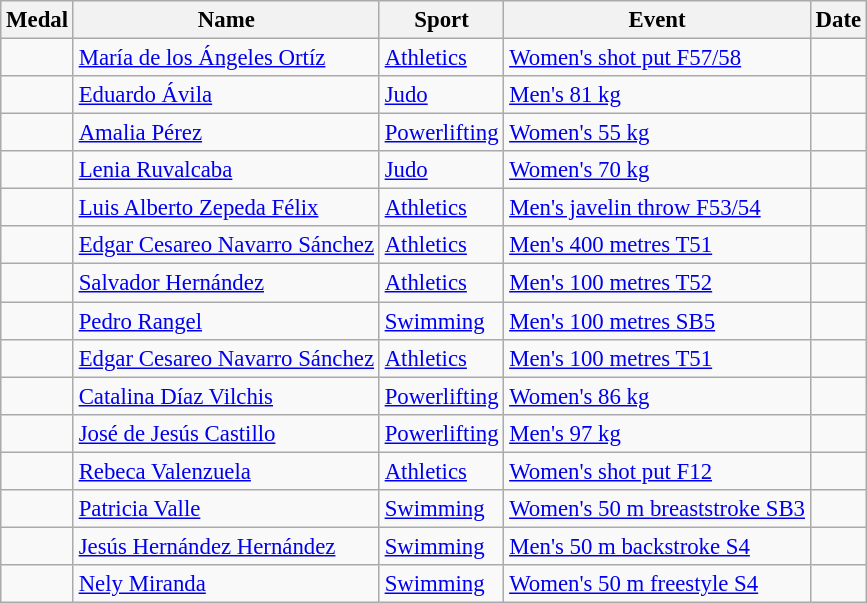<table class="wikitable sortable"  style="font-size:95%">
<tr>
<th>Medal</th>
<th>Name</th>
<th>Sport</th>
<th>Event</th>
<th>Date</th>
</tr>
<tr>
<td></td>
<td><a href='#'>María de los Ángeles Ortíz</a></td>
<td><a href='#'>Athletics</a></td>
<td><a href='#'>Women's shot put F57/58</a></td>
<td></td>
</tr>
<tr>
<td></td>
<td><a href='#'>Eduardo Ávila</a></td>
<td><a href='#'>Judo</a></td>
<td><a href='#'>Men's 81 kg</a></td>
<td></td>
</tr>
<tr>
<td></td>
<td><a href='#'>Amalia Pérez</a></td>
<td><a href='#'>Powerlifting</a></td>
<td><a href='#'>Women's 55 kg</a></td>
<td></td>
</tr>
<tr>
<td></td>
<td><a href='#'>Lenia Ruvalcaba</a></td>
<td><a href='#'>Judo</a></td>
<td><a href='#'>Women's 70 kg</a></td>
<td></td>
</tr>
<tr>
<td></td>
<td><a href='#'>Luis Alberto Zepeda Félix</a></td>
<td><a href='#'>Athletics</a></td>
<td><a href='#'>Men's javelin throw F53/54</a></td>
<td></td>
</tr>
<tr>
<td></td>
<td><a href='#'>Edgar Cesareo Navarro Sánchez</a></td>
<td><a href='#'>Athletics</a></td>
<td><a href='#'>Men's 400 metres T51</a></td>
<td></td>
</tr>
<tr>
<td></td>
<td><a href='#'>Salvador Hernández</a></td>
<td><a href='#'>Athletics</a></td>
<td><a href='#'>Men's 100 metres T52</a></td>
<td></td>
</tr>
<tr>
<td></td>
<td><a href='#'>Pedro Rangel</a></td>
<td><a href='#'>Swimming</a></td>
<td><a href='#'>Men's 100 metres SB5</a></td>
<td></td>
</tr>
<tr>
<td></td>
<td><a href='#'>Edgar Cesareo Navarro Sánchez</a></td>
<td><a href='#'>Athletics</a></td>
<td><a href='#'>Men's 100 metres T51</a></td>
<td></td>
</tr>
<tr>
<td></td>
<td><a href='#'>Catalina Díaz Vilchis</a></td>
<td><a href='#'>Powerlifting</a></td>
<td><a href='#'>Women's 86 kg</a></td>
<td></td>
</tr>
<tr>
<td></td>
<td><a href='#'>José de Jesús Castillo</a></td>
<td><a href='#'>Powerlifting</a></td>
<td><a href='#'>Men's 97 kg</a></td>
<td></td>
</tr>
<tr>
<td></td>
<td><a href='#'>Rebeca Valenzuela</a></td>
<td><a href='#'>Athletics</a></td>
<td><a href='#'>Women's shot put F12</a></td>
<td></td>
</tr>
<tr>
<td></td>
<td><a href='#'>Patricia Valle</a></td>
<td><a href='#'>Swimming</a></td>
<td><a href='#'>Women's 50 m breaststroke SB3</a></td>
<td></td>
</tr>
<tr>
<td></td>
<td><a href='#'>Jesús Hernández Hernández</a></td>
<td><a href='#'>Swimming</a></td>
<td><a href='#'>Men's 50 m backstroke S4</a></td>
<td></td>
</tr>
<tr>
<td></td>
<td><a href='#'>Nely Miranda</a></td>
<td><a href='#'>Swimming</a></td>
<td><a href='#'>Women's 50 m freestyle S4</a></td>
<td></td>
</tr>
</table>
